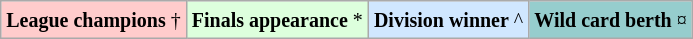<table class="wikitable" border="1">
<tr>
<td bgcolor="#FFCCCC"><small><strong>League champions</strong> †</small></td>
<td bgcolor="#ddffdd"><small><strong>Finals appearance</strong> *</small></td>
<td bgcolor="#D0E7FF"><small><strong>Division winner</strong> ^</small></td>
<td bgcolor="#96CDCD"><small><strong>Wild card berth</strong> ¤</small></td>
</tr>
</table>
